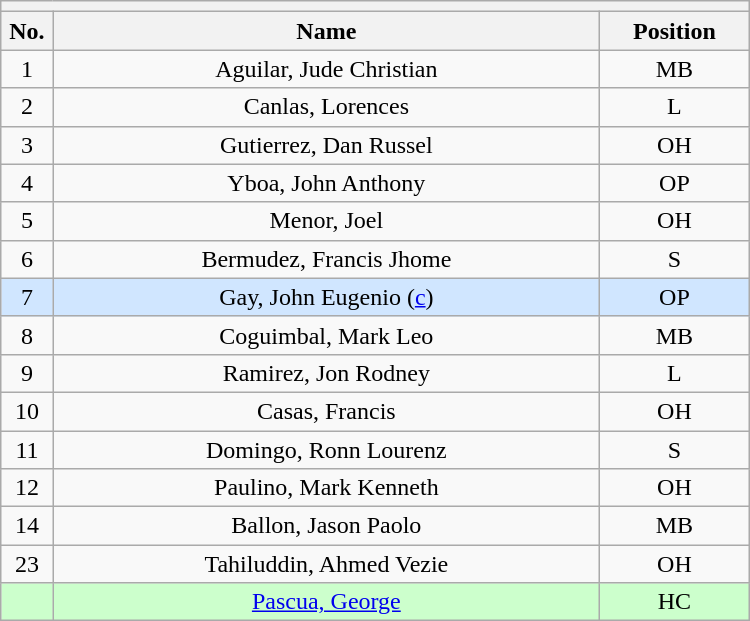<table class="wikitable mw-collapsible mw-collapsed" style="text-align:center; width:500px; border:none">
<tr>
<th style="text-align:center" colspan="3"></th>
</tr>
<tr>
<th style="width:7%">No.</th>
<th>Name</th>
<th style="width:20%">Position</th>
</tr>
<tr>
<td>1</td>
<td>Aguilar, Jude Christian</td>
<td>MB</td>
</tr>
<tr>
<td>2</td>
<td>Canlas, Lorences</td>
<td>L</td>
</tr>
<tr>
<td>3</td>
<td>Gutierrez, Dan Russel</td>
<td>OH</td>
</tr>
<tr>
<td>4</td>
<td>Yboa, John Anthony</td>
<td>OP</td>
</tr>
<tr>
<td>5</td>
<td>Menor, Joel</td>
<td>OH</td>
</tr>
<tr>
<td>6</td>
<td>Bermudez, Francis Jhome</td>
<td>S</td>
</tr>
<tr bgcolor=#D0E6FF>
<td>7</td>
<td>Gay, John Eugenio (<a href='#'>c</a>)</td>
<td>OP</td>
</tr>
<tr>
<td>8</td>
<td>Coguimbal, Mark Leo</td>
<td>MB</td>
</tr>
<tr>
<td>9</td>
<td>Ramirez, Jon Rodney</td>
<td>L</td>
</tr>
<tr>
<td>10</td>
<td>Casas, Francis</td>
<td>OH</td>
</tr>
<tr>
<td>11</td>
<td>Domingo, Ronn Lourenz</td>
<td>S</td>
</tr>
<tr>
<td>12</td>
<td>Paulino, Mark Kenneth</td>
<td>OH</td>
</tr>
<tr>
<td>14</td>
<td>Ballon, Jason Paolo</td>
<td>MB</td>
</tr>
<tr>
<td>23</td>
<td>Tahiluddin, Ahmed Vezie</td>
<td>OH</td>
</tr>
<tr bgcolor=#CCFFCC>
<td></td>
<td><a href='#'>Pascua, George</a></td>
<td>HC</td>
</tr>
</table>
